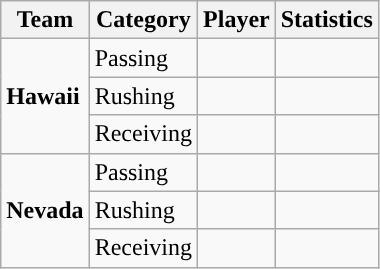<table class="wikitable" style="float: left;">
<tr>
<th>Team</th>
<th>Category</th>
<th>Player</th>
<th>Statistics</th>
</tr>
<tr>
<td rowspan=3><strong>Hawaii</strong></td>
<td>Passing</td>
<td></td>
<td></td>
</tr>
<tr>
<td>Rushing</td>
<td></td>
<td></td>
</tr>
<tr>
<td>Receiving</td>
<td></td>
<td></td>
</tr>
<tr>
<td rowspan=3><strong>Nevada</strong></td>
<td>Passing</td>
<td></td>
<td></td>
</tr>
<tr>
<td>Rushing</td>
<td></td>
<td></td>
</tr>
<tr>
<td>Receiving</td>
<td></td>
<td></td>
</tr>
</table>
